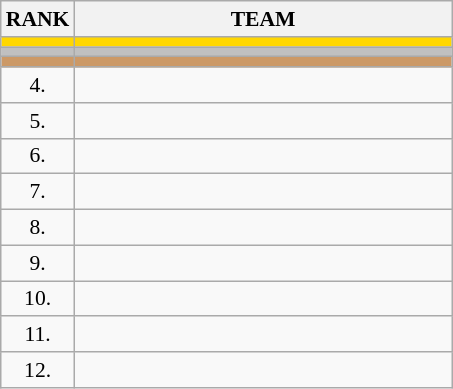<table class="wikitable" style="border-collapse: collapse; font-size: 90%;">
<tr>
<th>RANK</th>
<th align="left" style="width: 17em">TEAM</th>
</tr>
<tr bgcolor=gold>
<td align="center"></td>
<td></td>
</tr>
<tr bgcolor=silver>
<td align="center"></td>
<td></td>
</tr>
<tr bgcolor=cc9966>
<td align="center"></td>
<td></td>
</tr>
<tr>
<td align="center">4.</td>
<td></td>
</tr>
<tr>
<td align="center">5.</td>
<td></td>
</tr>
<tr>
<td align="center">6.</td>
<td></td>
</tr>
<tr>
<td align="center">7.</td>
<td></td>
</tr>
<tr>
<td align="center">8.</td>
<td></td>
</tr>
<tr>
<td align="center">9.</td>
<td></td>
</tr>
<tr>
<td align="center">10.</td>
<td></td>
</tr>
<tr>
<td align="center">11.</td>
<td></td>
</tr>
<tr>
<td align="center">12.</td>
<td></td>
</tr>
</table>
